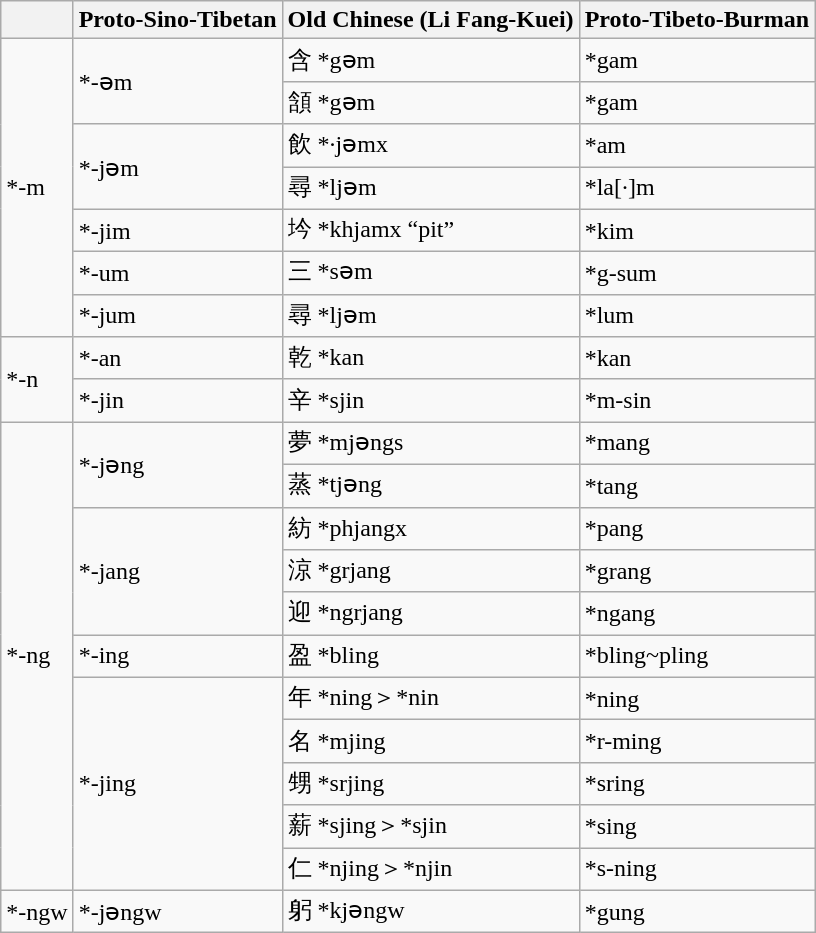<table class="wikitable">
<tr>
<th></th>
<th>Proto-Sino-Tibetan</th>
<th>Old Chinese (Li Fang-Kuei)</th>
<th>Proto-Tibeto-Burman</th>
</tr>
<tr>
<td rowspan="7">*-m</td>
<td rowspan="2">*-əm</td>
<td>含 *gəm</td>
<td>*gam</td>
</tr>
<tr>
<td>頷 *gəm</td>
<td>*gam</td>
</tr>
<tr>
<td rowspan="2">*-jəm</td>
<td>飲 *·jəmx</td>
<td>*am</td>
</tr>
<tr>
<td>尋 *ljəm</td>
<td>*la[·]m</td>
</tr>
<tr>
<td>*-jim</td>
<td>坅 *khjamx “pit”</td>
<td>*kim</td>
</tr>
<tr>
<td>*-um</td>
<td>三 *səm</td>
<td>*g-sum</td>
</tr>
<tr>
<td>*-jum</td>
<td>尋 *ljəm</td>
<td>*lum</td>
</tr>
<tr>
<td rowspan="2">*-n</td>
<td>*-an</td>
<td>乾 *kan</td>
<td>*kan</td>
</tr>
<tr>
<td>*-jin</td>
<td>辛 *sjin</td>
<td>*m-sin</td>
</tr>
<tr>
<td rowspan="11">*-ng</td>
<td rowspan="2">*-jəng</td>
<td>夢 *mjəngs</td>
<td>*mang</td>
</tr>
<tr>
<td>蒸 *tjəng</td>
<td>*tang</td>
</tr>
<tr>
<td rowspan="3">*-jang</td>
<td>紡 *phjangx</td>
<td>*pang</td>
</tr>
<tr>
<td>涼 *grjang</td>
<td>*grang</td>
</tr>
<tr>
<td>迎 *ngrjang</td>
<td>*ngang</td>
</tr>
<tr>
<td>*-ing</td>
<td>盈 *bling</td>
<td>*bling~pling</td>
</tr>
<tr>
<td rowspan="5">*-jing</td>
<td>年 *ning＞*nin</td>
<td>*ning</td>
</tr>
<tr>
<td>名 *mjing</td>
<td>*r-ming</td>
</tr>
<tr>
<td>甥 *srjing</td>
<td>*sring</td>
</tr>
<tr>
<td>薪 *sjing＞*sjin</td>
<td>*sing</td>
</tr>
<tr>
<td>仁 *njing＞*njin</td>
<td>*s-ning</td>
</tr>
<tr>
<td>*-ngw</td>
<td>*-jəngw</td>
<td>躬 *kjəngw</td>
<td>*gung</td>
</tr>
</table>
